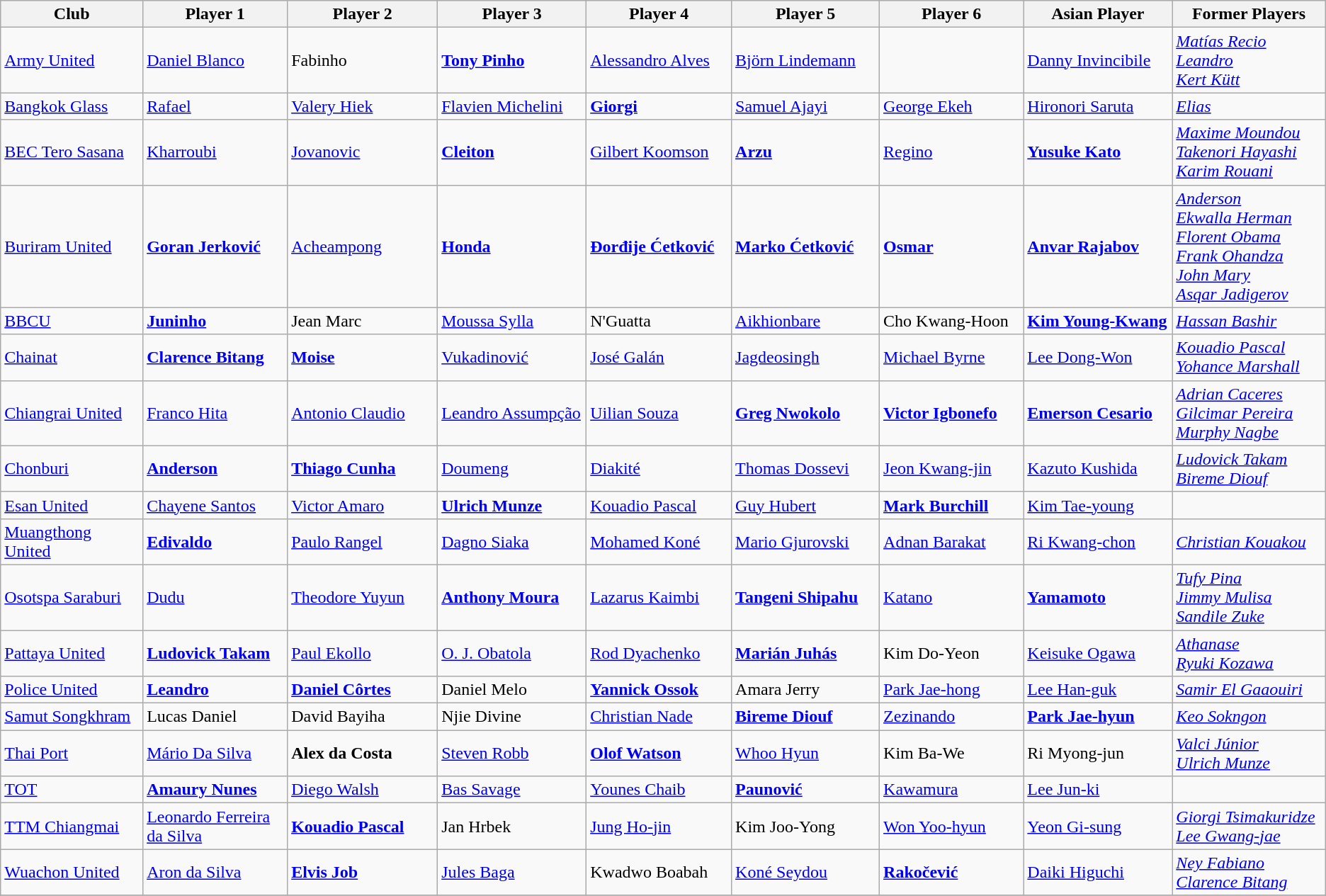<table class="wikitable" border="1">
<tr>
<th width="155">Club</th>
<th width="168">Player 1</th>
<th width="165">Player 2</th>
<th width="165">Player 3</th>
<th width="165">Player 4</th>
<th width="165">Player 5</th>
<th width="165">Player 6</th>
<th width="170">Asian Player</th>
<th width="170">Former Players</th>
</tr>
<tr>
<td><a href='#'>Army United</a></td>
<td> <a href='#'>Daniel Blanco</a></td>
<td> Fabinho</td>
<td> <strong><a href='#'>Tony Pinho</a></strong></td>
<td> <a href='#'>Alessandro Alves</a></td>
<td> <a href='#'>Björn Lindemann</a></td>
<td></td>
<td> <a href='#'>Danny Invincibile</a></td>
<td> <em><a href='#'>Matías Recio</a></em> <br>  <em><a href='#'>Leandro</a></em> <br>  <em><a href='#'>Kert Kütt</a></em></td>
</tr>
<tr>
<td><a href='#'>Bangkok Glass</a></td>
<td> <a href='#'>Rafael</a></td>
<td> <a href='#'>Valery Hiek</a></td>
<td> <a href='#'>Flavien Michelini</a></td>
<td> <strong><a href='#'>Giorgi</a></strong></td>
<td> <a href='#'>Samuel Ajayi</a></td>
<td> <a href='#'>George Ekeh</a></td>
<td> <a href='#'>Hironori Saruta</a></td>
<td> <em><a href='#'>Elias</a></em></td>
</tr>
<tr>
<td><a href='#'>BEC Tero Sasana</a></td>
<td> <a href='#'>Kharroubi</a></td>
<td> <a href='#'>Jovanovic</a></td>
<td> <strong><a href='#'>Cleiton</a></strong></td>
<td> <a href='#'>Gilbert Koomson</a></td>
<td> <strong><a href='#'>Arzu</a></strong></td>
<td> <a href='#'>Regino</a></td>
<td> <strong><a href='#'>Yusuke Kato</a></strong></td>
<td> <em><a href='#'>Maxime Moundou</a></em> <br>  <em><a href='#'>Takenori Hayashi</a></em> <br>  <em><a href='#'>Karim Rouani</a></em></td>
</tr>
<tr>
<td><a href='#'>Buriram United</a></td>
<td> <strong><a href='#'>Goran Jerković</a></strong></td>
<td> <a href='#'>Acheampong</a></td>
<td> <strong><a href='#'>Honda</a></strong></td>
<td> <strong><a href='#'>Đorđije Ćetković</a></strong></td>
<td> <strong><a href='#'>Marko Ćetković</a></strong></td>
<td> <strong><a href='#'>Osmar</a></strong></td>
<td> <strong><a href='#'>Anvar Rajabov</a></strong></td>
<td> <em><a href='#'>Anderson</a></em> <br>  <em><a href='#'>Ekwalla Herman</a></em> <br> <em><a href='#'>Florent Obama</a></em> <br>  <em><a href='#'>Frank Ohandza</a></em> <br>  <em><a href='#'>John Mary</a></em> <br>  <em><a href='#'>Asqar Jadigerov</a></em></td>
</tr>
<tr>
<td><a href='#'>BBCU</a></td>
<td> <strong><a href='#'>Juninho</a></strong></td>
<td> Jean Marc</td>
<td> <a href='#'>Moussa Sylla</a></td>
<td> N'Guatta</td>
<td> <a href='#'>Aikhionbare</a></td>
<td> Cho Kwang-Hoon</td>
<td> <strong><a href='#'>Kim Young-Kwang</a></strong></td>
<td> <em><a href='#'>Hassan Bashir</a></em></td>
</tr>
<tr>
<td><a href='#'>Chainat</a></td>
<td> <strong><a href='#'>Clarence Bitang</a></strong></td>
<td> <strong><a href='#'>Moise</a></strong></td>
<td> <a href='#'>Vukadinović</a></td>
<td> <a href='#'>José Galán</a></td>
<td> <a href='#'>Jagdeosingh</a></td>
<td> <a href='#'>Michael Byrne</a></td>
<td> <a href='#'>Lee Dong-Won</a></td>
<td> <em><a href='#'>Kouadio Pascal</a></em> <br>  <em><a href='#'>Yohance Marshall</a></em></td>
</tr>
<tr>
<td><a href='#'>Chiangrai United</a></td>
<td> <a href='#'>Franco Hita</a></td>
<td> <a href='#'>Antonio Claudio</a></td>
<td><a href='#'>Leandro Assumpção</a></td>
<td> <a href='#'>Uilian Souza</a></td>
<td> <strong><a href='#'>Greg Nwokolo</a></strong></td>
<td> <strong><a href='#'>Victor Igbonefo</a></strong></td>
<td> <strong><a href='#'>Emerson Cesario</a></strong></td>
<td> <em><a href='#'>Adrian Caceres</a></em> <br>  <em><a href='#'>Gilcimar Pereira</a></em> <br>  <em><a href='#'>Murphy Nagbe</a></em></td>
</tr>
<tr>
<td><a href='#'>Chonburi</a></td>
<td> <strong><a href='#'>Anderson</a></strong></td>
<td> <strong><a href='#'>Thiago Cunha</a></strong></td>
<td> <a href='#'>Doumeng</a></td>
<td> <a href='#'>Diakité</a></td>
<td> <a href='#'>Thomas Dossevi</a></td>
<td> <a href='#'>Jeon Kwang-jin</a></td>
<td> <a href='#'>Kazuto Kushida</a></td>
<td> <em><a href='#'>Ludovick Takam</a></em> <br>  <em><a href='#'>Bireme Diouf</a></em></td>
</tr>
<tr>
<td><a href='#'>Esan United</a></td>
<td> <a href='#'>Chayene Santos</a></td>
<td> <a href='#'>Victor Amaro</a></td>
<td> <strong><a href='#'>Ulrich Munze</a></strong></td>
<td> <a href='#'>Kouadio Pascal</a></td>
<td> <a href='#'>Guy Hubert</a></td>
<td> <strong><a href='#'>Mark Burchill</a></strong></td>
<td> <a href='#'>Kim Tae-young</a></td>
<td></td>
</tr>
<tr>
<td><a href='#'>Muangthong United</a></td>
<td> <strong><a href='#'>Edivaldo</a></strong></td>
<td> <a href='#'>Paulo Rangel</a></td>
<td> <a href='#'>Dagno Siaka</a></td>
<td> <a href='#'>Mohamed Koné</a></td>
<td> <a href='#'>Mario Gjurovski</a></td>
<td> <a href='#'>Adnan Barakat</a></td>
<td> <a href='#'>Ri Kwang-chon</a></td>
<td> <em><a href='#'>Christian Kouakou</a></em></td>
</tr>
<tr>
<td><a href='#'>Osotspa Saraburi</a></td>
<td> <a href='#'>Dudu</a></td>
<td> <a href='#'>Theodore Yuyun</a></td>
<td> <strong><a href='#'>Anthony Moura</a></strong></td>
<td> <a href='#'>Lazarus Kaimbi</a></td>
<td> <strong><a href='#'>Tangeni Shipahu</a></strong></td>
<td> <a href='#'>Katano</a></td>
<td> <strong><a href='#'>Yamamoto</a></strong></td>
<td> <em><a href='#'>Tufy Pina</a></em> <br>  <em><a href='#'>Jimmy Mulisa</a></em>  <em><a href='#'>Sandile Zuke</a></em></td>
</tr>
<tr>
<td><a href='#'>Pattaya United</a></td>
<td> <strong><a href='#'>Ludovick Takam</a></strong></td>
<td> <a href='#'>Paul Ekollo</a></td>
<td> <a href='#'>O. J. Obatola</a></td>
<td> <a href='#'>Rod Dyachenko</a></td>
<td> <strong><a href='#'>Marián Juhás</a></strong></td>
<td> Kim Do-Yeon</td>
<td> <a href='#'>Keisuke Ogawa</a></td>
<td> <em><a href='#'>Athanase</a></em> <br>  <em><a href='#'>Ryuki Kozawa</a></em></td>
</tr>
<tr>
<td><a href='#'>Police United</a></td>
<td> <strong><a href='#'>Leandro</a></strong></td>
<td> <strong><a href='#'>Daniel Côrtes</a></strong></td>
<td> Daniel Melo</td>
<td> <strong><a href='#'>Yannick Ossok</a></strong></td>
<td> Amara Jerry</td>
<td> <a href='#'>Park Jae-hong</a></td>
<td> <a href='#'>Lee Han-guk</a></td>
<td> <em><a href='#'>Samir El Gaaouiri</a></em></td>
</tr>
<tr>
<td><a href='#'>Samut Songkhram</a></td>
<td> Lucas Daniel</td>
<td> David Bayiha</td>
<td> Njie Divine</td>
<td> <a href='#'>Christian Nade</a></td>
<td> <strong><a href='#'>Bireme Diouf</a></strong></td>
<td> <a href='#'>Zezinando</a></td>
<td> <strong><a href='#'>Park Jae-hyun</a></strong></td>
<td> <em><a href='#'>Keo Sokngon</a></em></td>
</tr>
<tr>
<td><a href='#'>Thai Port</a></td>
<td> <a href='#'>Mário Da Silva</a></td>
<td> <strong>Alex da Costa</strong></td>
<td> <a href='#'>Steven Robb</a></td>
<td> <strong><a href='#'>Olof Watson</a></strong></td>
<td> <a href='#'>Whoo Hyun</a></td>
<td> Kim Ba-We</td>
<td> Ri Myong-jun</td>
<td> <em><a href='#'>Valci Júnior</a></em> <br>  <em><a href='#'>Ulrich Munze</a></em></td>
</tr>
<tr>
<td><a href='#'>TOT</a></td>
<td> <strong><a href='#'>Amaury Nunes</a></strong></td>
<td> <a href='#'>Diego Walsh</a></td>
<td> <a href='#'>Bas Savage</a></td>
<td> <a href='#'>Younes Chaib</a></td>
<td> <strong><a href='#'>Paunović</a></strong></td>
<td> <a href='#'>Kawamura</a></td>
<td> <a href='#'>Lee Jun-ki</a></td>
<td></td>
</tr>
<tr>
<td><a href='#'>TTM Chiangmai</a></td>
<td> <a href='#'>Leonardo Ferreira da Silva</a></td>
<td> <strong><a href='#'>Kouadio Pascal</a></strong></td>
<td> Jan Hrbek</td>
<td> <a href='#'>Jung Ho-jin</a></td>
<td> Kim Joo-Yong</td>
<td> <a href='#'>Won Yoo-hyun</a></td>
<td> <a href='#'>Yeon Gi-sung</a></td>
<td> <em><a href='#'>Giorgi Tsimakuridze</a></em> <br>  <em><a href='#'>Lee Gwang-jae</a></em></td>
</tr>
<tr>
<td><a href='#'>Wuachon United</a></td>
<td> <a href='#'>Aron da Silva</a></td>
<td> <strong><a href='#'>Elvis Job</a></strong></td>
<td> <a href='#'>Jules Baga</a></td>
<td> Kwadwo Boabah</td>
<td> <a href='#'>Koné Seydou</a></td>
<td> <strong><a href='#'>Rakočević</a></strong></td>
<td> <a href='#'>Daiki Higuchi</a></td>
<td> <em><a href='#'>Ney Fabiano</a></em> <br>  <em><a href='#'>Clarence Bitang</a></em></td>
</tr>
<tr>
</tr>
<tr>
</tr>
<tr>
</tr>
</table>
